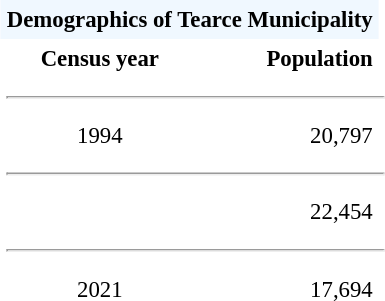<table class="toccolours" align="center" cellpadding="4" cellspacing="0" style="margin:0 0 1em 1em; font-size: 95%;">
<tr>
<th colspan=2 bgcolor="#F0F8FF" align="center">Demographics of <strong>Tearce Municipality</strong></th>
<th></th>
</tr>
<tr>
<th align="center">Census year</th>
<th align="right">Population</th>
</tr>
<tr>
<td colspan=3><hr></td>
</tr>
<tr>
<td align="center">1994</td>
<td align="right">20,797</td>
</tr>
<tr>
<td colspan=3><hr></td>
</tr>
<tr>
<td align="center"></td>
<td align="right">22,454</td>
</tr>
<tr>
<td colspan=3><hr></td>
</tr>
<tr>
<td align="center">2021</td>
<td align="right">17,694</td>
</tr>
<tr>
</tr>
</table>
